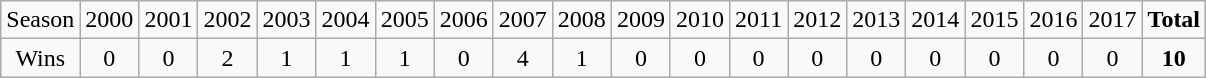<table class="wikitable sortable">
<tr>
<td>Season</td>
<td>2000</td>
<td>2001</td>
<td>2002</td>
<td>2003</td>
<td>2004</td>
<td>2005</td>
<td>2006</td>
<td>2007</td>
<td>2008</td>
<td>2009</td>
<td>2010</td>
<td>2011</td>
<td>2012</td>
<td>2013</td>
<td>2014</td>
<td>2015</td>
<td>2016</td>
<td>2017</td>
<td><strong>Total</strong></td>
</tr>
<tr align=center>
<td>Wins</td>
<td>0</td>
<td>0</td>
<td>2</td>
<td>1</td>
<td>1</td>
<td>1</td>
<td>0</td>
<td>4</td>
<td>1</td>
<td>0</td>
<td>0</td>
<td>0</td>
<td>0</td>
<td>0</td>
<td>0</td>
<td>0</td>
<td>0</td>
<td>0</td>
<td><strong>10</strong></td>
</tr>
</table>
